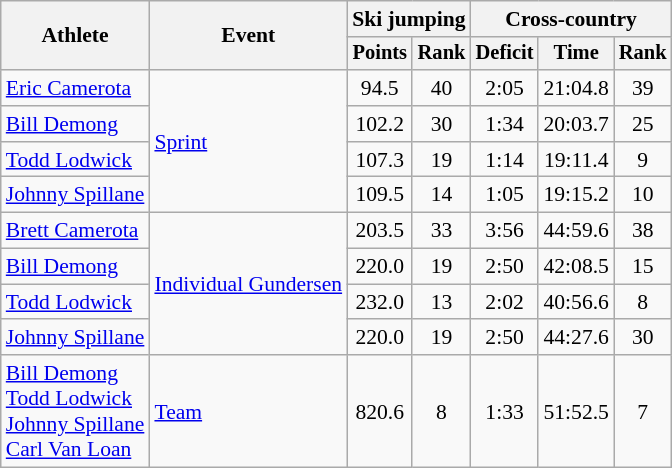<table class=wikitable style=font-size:90%;text-align:center>
<tr>
<th rowspan=2>Athlete</th>
<th rowspan=2>Event</th>
<th colspan=2>Ski jumping</th>
<th colspan=6>Cross-country</th>
</tr>
<tr style=font-size:95%>
<th>Points</th>
<th>Rank</th>
<th>Deficit</th>
<th>Time</th>
<th>Rank</th>
</tr>
<tr>
<td align=left><a href='#'>Eric Camerota</a></td>
<td align=left rowspan=4><a href='#'>Sprint</a></td>
<td>94.5</td>
<td>40</td>
<td>2:05</td>
<td>21:04.8</td>
<td>39</td>
</tr>
<tr>
<td align=left><a href='#'>Bill Demong</a></td>
<td>102.2</td>
<td>30</td>
<td>1:34</td>
<td>20:03.7</td>
<td>25</td>
</tr>
<tr>
<td align=left><a href='#'>Todd Lodwick</a></td>
<td>107.3</td>
<td>19</td>
<td>1:14</td>
<td>19:11.4</td>
<td>9</td>
</tr>
<tr>
<td align=left><a href='#'>Johnny Spillane</a></td>
<td>109.5</td>
<td>14</td>
<td>1:05</td>
<td>19:15.2</td>
<td>10</td>
</tr>
<tr>
<td align=left><a href='#'>Brett Camerota</a></td>
<td align=left rowspan=4><a href='#'>Individual Gundersen</a></td>
<td>203.5</td>
<td>33</td>
<td>3:56</td>
<td>44:59.6</td>
<td>38</td>
</tr>
<tr>
<td align=left><a href='#'>Bill Demong</a></td>
<td>220.0</td>
<td>19</td>
<td>2:50</td>
<td>42:08.5</td>
<td>15</td>
</tr>
<tr>
<td align=left><a href='#'>Todd Lodwick</a></td>
<td>232.0</td>
<td>13</td>
<td>2:02</td>
<td>40:56.6</td>
<td>8</td>
</tr>
<tr>
<td align=left><a href='#'>Johnny Spillane</a></td>
<td>220.0</td>
<td>19</td>
<td>2:50</td>
<td>44:27.6</td>
<td>30</td>
</tr>
<tr>
<td align=left><a href='#'>Bill Demong</a><br><a href='#'>Todd Lodwick</a><br><a href='#'>Johnny Spillane</a><br><a href='#'>Carl Van Loan</a></td>
<td align=left><a href='#'>Team</a></td>
<td>820.6</td>
<td>8</td>
<td>1:33</td>
<td>51:52.5</td>
<td>7</td>
</tr>
</table>
